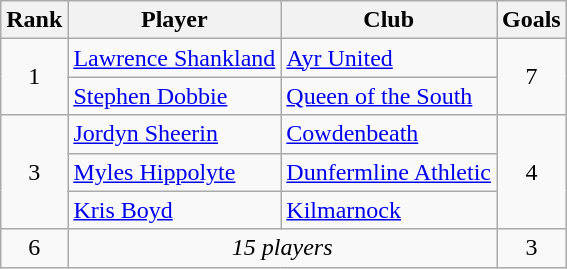<table class="wikitable sortable" style="text-align:center">
<tr>
<th>Rank</th>
<th>Player</th>
<th>Club</th>
<th>Goals</th>
</tr>
<tr>
<td rowspan="2">1</td>
<td align="left"> <a href='#'>Lawrence Shankland</a></td>
<td align="left"><a href='#'>Ayr United</a></td>
<td rowspan="2">7</td>
</tr>
<tr>
<td align="left"> <a href='#'>Stephen Dobbie</a></td>
<td align="left"><a href='#'>Queen of the South</a></td>
</tr>
<tr>
<td rowspan="3">3</td>
<td align="left"> <a href='#'>Jordyn Sheerin</a></td>
<td align="left"><a href='#'>Cowdenbeath</a></td>
<td rowspan="3">4</td>
</tr>
<tr>
<td align="left"> <a href='#'>Myles Hippolyte</a></td>
<td align="left"><a href='#'>Dunfermline Athletic</a></td>
</tr>
<tr>
<td align="left"> <a href='#'>Kris Boyd</a></td>
<td align="left"><a href='#'>Kilmarnock</a></td>
</tr>
<tr>
<td>6</td>
<td colspan="2"><em>15 players</em></td>
<td>3</td>
</tr>
</table>
